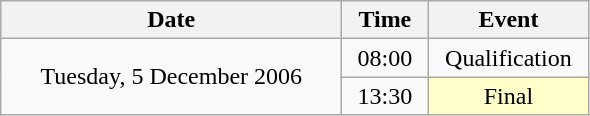<table class = "wikitable" style="text-align:center;">
<tr>
<th width=220>Date</th>
<th width=50>Time</th>
<th width=100>Event</th>
</tr>
<tr>
<td rowspan=2>Tuesday, 5 December 2006</td>
<td>08:00</td>
<td>Qualification</td>
</tr>
<tr>
<td>13:30</td>
<td bgcolor=ffffcc>Final</td>
</tr>
</table>
